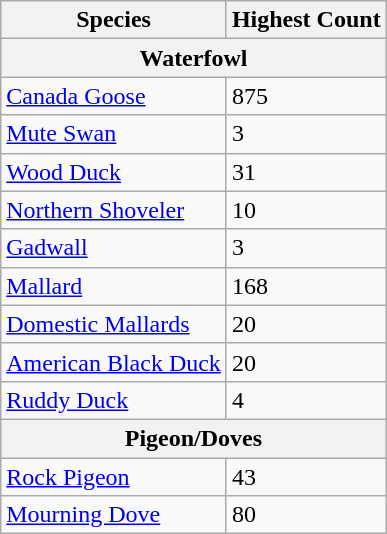<table class="wikitable">
<tr>
<th>Species</th>
<th>Highest Count</th>
</tr>
<tr>
<th colspan="2">Waterfowl</th>
</tr>
<tr>
<td><a href='#'>Canada Goose</a></td>
<td>875</td>
</tr>
<tr>
<td><a href='#'>Mute Swan</a></td>
<td>3</td>
</tr>
<tr>
<td><a href='#'>Wood Duck</a></td>
<td>31</td>
</tr>
<tr>
<td><a href='#'>Northern Shoveler</a></td>
<td>10</td>
</tr>
<tr>
<td><a href='#'>Gadwall</a></td>
<td>3</td>
</tr>
<tr>
<td><a href='#'>Mallard</a></td>
<td>168</td>
</tr>
<tr>
<td><a href='#'>Domestic Mallards</a></td>
<td>20</td>
</tr>
<tr>
<td><a href='#'>American Black Duck</a></td>
<td>20</td>
</tr>
<tr>
<td><a href='#'>Ruddy Duck</a></td>
<td>4</td>
</tr>
<tr>
<th colspan="2">Pigeon/Doves</th>
</tr>
<tr>
<td><a href='#'>Rock Pigeon</a></td>
<td>43</td>
</tr>
<tr>
<td><a href='#'>Mourning Dove</a></td>
<td>80</td>
</tr>
</table>
